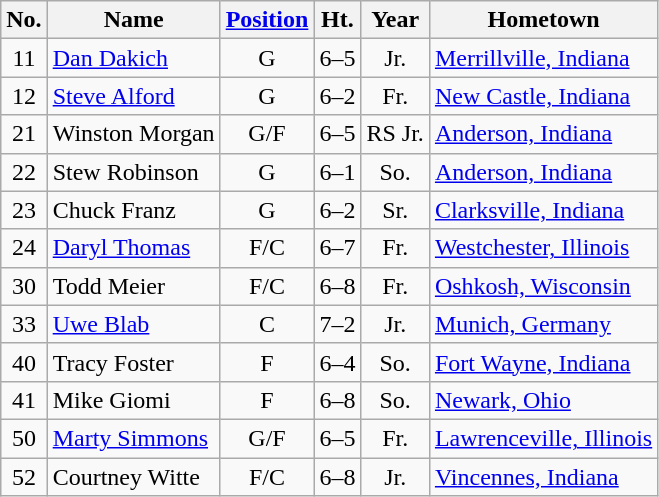<table class="wikitable" style="text-align:center">
<tr>
<th>No.</th>
<th>Name</th>
<th><a href='#'>Position</a></th>
<th>Ht.</th>
<th>Year</th>
<th>Hometown</th>
</tr>
<tr>
<td>11</td>
<td style="text-align:left"><a href='#'>Dan Dakich</a></td>
<td>G</td>
<td>6–5</td>
<td>Jr.</td>
<td style="text-align:left"><a href='#'>Merrillville, Indiana</a></td>
</tr>
<tr>
<td>12</td>
<td style="text-align:left"><a href='#'>Steve Alford</a></td>
<td>G</td>
<td>6–2</td>
<td>Fr.</td>
<td style="text-align:left"><a href='#'>New Castle, Indiana</a></td>
</tr>
<tr>
<td>21</td>
<td style="text-align:left">Winston Morgan</td>
<td>G/F</td>
<td>6–5</td>
<td>RS Jr.</td>
<td style="text-align:left"><a href='#'>Anderson, Indiana</a></td>
</tr>
<tr>
<td>22</td>
<td style="text-align:left">Stew Robinson</td>
<td>G</td>
<td>6–1</td>
<td>So.</td>
<td style="text-align:left"><a href='#'>Anderson, Indiana</a></td>
</tr>
<tr>
<td>23</td>
<td style="text-align:left">Chuck Franz</td>
<td>G</td>
<td>6–2</td>
<td>Sr.</td>
<td style="text-align:left"><a href='#'>Clarksville, Indiana</a></td>
</tr>
<tr>
<td>24</td>
<td style="text-align:left"><a href='#'>Daryl Thomas</a></td>
<td>F/C</td>
<td>6–7</td>
<td>Fr.</td>
<td style="text-align:left"><a href='#'>Westchester, Illinois</a></td>
</tr>
<tr>
<td>30</td>
<td style="text-align:left">Todd Meier</td>
<td>F/C</td>
<td>6–8</td>
<td>Fr.</td>
<td style="text-align:left"><a href='#'>Oshkosh, Wisconsin</a></td>
</tr>
<tr>
<td>33</td>
<td style="text-align:left"><a href='#'>Uwe Blab</a></td>
<td>C</td>
<td>7–2</td>
<td>Jr.</td>
<td style="text-align:left"><a href='#'>Munich, Germany</a></td>
</tr>
<tr>
<td>40</td>
<td style="text-align:left">Tracy Foster</td>
<td>F</td>
<td>6–4</td>
<td>So.</td>
<td style="text-align:left"><a href='#'>Fort Wayne, Indiana</a></td>
</tr>
<tr>
<td>41</td>
<td style="text-align:left">Mike Giomi</td>
<td>F</td>
<td>6–8</td>
<td>So.</td>
<td style="text-align:left"><a href='#'>Newark, Ohio</a></td>
</tr>
<tr>
<td>50</td>
<td style="text-align:left"><a href='#'>Marty Simmons</a></td>
<td>G/F</td>
<td>6–5</td>
<td>Fr.</td>
<td style="text-align:left"><a href='#'>Lawrenceville, Illinois</a></td>
</tr>
<tr>
<td>52</td>
<td style="text-align:left">Courtney Witte</td>
<td>F/C</td>
<td>6–8</td>
<td>Jr.</td>
<td style="text-align:left"><a href='#'>Vincennes, Indiana</a></td>
</tr>
</table>
